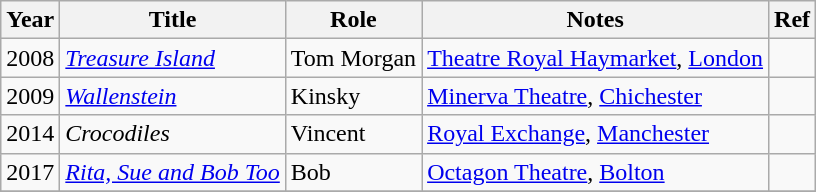<table class="wikitable">
<tr>
<th>Year</th>
<th>Title</th>
<th>Role</th>
<th>Notes</th>
<th>Ref</th>
</tr>
<tr>
<td>2008</td>
<td><em><a href='#'>Treasure Island</a></em></td>
<td>Tom Morgan</td>
<td><a href='#'>Theatre Royal Haymarket</a>, <a href='#'>London</a></td>
<td></td>
</tr>
<tr>
<td>2009</td>
<td><em><a href='#'>Wallenstein</a></em></td>
<td>Kinsky</td>
<td><a href='#'>Minerva Theatre</a>, <a href='#'>Chichester</a></td>
<td></td>
</tr>
<tr>
<td>2014</td>
<td><em>Crocodiles</em></td>
<td>Vincent</td>
<td><a href='#'>Royal Exchange</a>, <a href='#'>Manchester</a></td>
<td></td>
</tr>
<tr>
<td>2017</td>
<td><em><a href='#'>Rita, Sue and Bob Too</a></em></td>
<td>Bob</td>
<td><a href='#'>Octagon Theatre</a>, <a href='#'>Bolton</a></td>
<td></td>
</tr>
<tr>
</tr>
</table>
